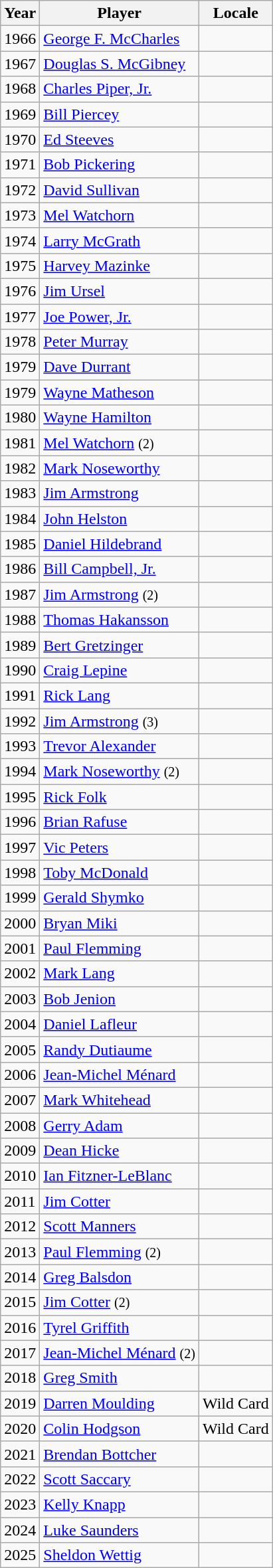<table class=wikitable>
<tr>
<th scope="col">Year</th>
<th scope="col">Player</th>
<th scope="col">Locale</th>
</tr>
<tr>
<td>1966</td>
<td><a href='#'>George F. McCharles</a></td>
<td></td>
</tr>
<tr>
<td>1967</td>
<td><a href='#'>Douglas S. McGibney</a></td>
<td></td>
</tr>
<tr>
<td>1968</td>
<td><a href='#'>Charles Piper, Jr.</a></td>
<td></td>
</tr>
<tr>
<td>1969</td>
<td><a href='#'>Bill Piercey</a></td>
<td></td>
</tr>
<tr>
<td>1970</td>
<td><a href='#'>Ed Steeves</a></td>
<td></td>
</tr>
<tr>
<td>1971</td>
<td><a href='#'>Bob Pickering</a></td>
<td></td>
</tr>
<tr>
<td>1972</td>
<td><a href='#'>David Sullivan</a></td>
<td></td>
</tr>
<tr>
<td>1973</td>
<td><a href='#'>Mel Watchorn</a></td>
<td></td>
</tr>
<tr>
<td>1974</td>
<td><a href='#'>Larry McGrath</a></td>
<td></td>
</tr>
<tr>
<td>1975</td>
<td><a href='#'>Harvey Mazinke</a></td>
<td></td>
</tr>
<tr>
<td>1976</td>
<td><a href='#'>Jim Ursel</a></td>
<td></td>
</tr>
<tr>
<td>1977</td>
<td><a href='#'>Joe Power, Jr.</a></td>
<td></td>
</tr>
<tr>
<td>1978</td>
<td><a href='#'>Peter Murray</a></td>
<td></td>
</tr>
<tr>
<td>1979</td>
<td><a href='#'>Dave Durrant</a></td>
<td></td>
</tr>
<tr>
<td>1979</td>
<td><a href='#'>Wayne Matheson</a></td>
<td></td>
</tr>
<tr>
<td>1980</td>
<td><a href='#'>Wayne Hamilton</a></td>
<td></td>
</tr>
<tr>
<td>1981</td>
<td><a href='#'>Mel Watchorn</a> <small>(2)</small></td>
<td></td>
</tr>
<tr>
<td>1982</td>
<td><a href='#'>Mark Noseworthy</a></td>
<td></td>
</tr>
<tr>
<td>1983</td>
<td><a href='#'>Jim Armstrong</a></td>
<td></td>
</tr>
<tr>
<td>1984</td>
<td><a href='#'>John Helston</a></td>
<td></td>
</tr>
<tr>
<td>1985</td>
<td><a href='#'>Daniel Hildebrand</a></td>
<td></td>
</tr>
<tr>
<td>1986</td>
<td><a href='#'>Bill Campbell, Jr.</a></td>
<td></td>
</tr>
<tr>
<td>1987</td>
<td><a href='#'>Jim Armstrong</a> <small>(2)</small></td>
<td></td>
</tr>
<tr>
<td>1988</td>
<td><a href='#'>Thomas Hakansson</a></td>
<td></td>
</tr>
<tr>
<td>1989</td>
<td><a href='#'>Bert Gretzinger</a></td>
<td></td>
</tr>
<tr>
<td>1990</td>
<td><a href='#'>Craig Lepine</a></td>
<td></td>
</tr>
<tr>
<td>1991</td>
<td><a href='#'>Rick Lang</a></td>
<td></td>
</tr>
<tr>
<td>1992</td>
<td><a href='#'>Jim Armstrong</a> <small>(3)</small></td>
<td></td>
</tr>
<tr>
<td>1993</td>
<td><a href='#'>Trevor Alexander</a></td>
<td></td>
</tr>
<tr>
<td>1994</td>
<td><a href='#'>Mark Noseworthy</a> <small>(2)</small></td>
<td></td>
</tr>
<tr>
<td>1995</td>
<td><a href='#'>Rick Folk</a></td>
<td></td>
</tr>
<tr>
<td>1996</td>
<td><a href='#'>Brian Rafuse</a></td>
<td></td>
</tr>
<tr>
<td>1997</td>
<td><a href='#'>Vic Peters</a></td>
<td></td>
</tr>
<tr>
<td>1998</td>
<td><a href='#'>Toby McDonald</a></td>
<td></td>
</tr>
<tr>
<td>1999</td>
<td><a href='#'>Gerald Shymko</a></td>
<td></td>
</tr>
<tr>
<td>2000</td>
<td><a href='#'>Bryan Miki</a></td>
<td></td>
</tr>
<tr>
<td>2001</td>
<td><a href='#'>Paul Flemming</a></td>
<td></td>
</tr>
<tr>
<td>2002</td>
<td><a href='#'>Mark Lang</a></td>
<td></td>
</tr>
<tr>
<td>2003</td>
<td><a href='#'>Bob Jenion</a></td>
<td></td>
</tr>
<tr>
<td>2004</td>
<td><a href='#'>Daniel Lafleur</a></td>
<td></td>
</tr>
<tr>
<td>2005</td>
<td><a href='#'>Randy Dutiaume</a></td>
<td></td>
</tr>
<tr>
<td>2006</td>
<td><a href='#'>Jean-Michel Ménard</a></td>
<td></td>
</tr>
<tr>
<td>2007</td>
<td><a href='#'>Mark Whitehead</a></td>
<td></td>
</tr>
<tr>
<td>2008</td>
<td><a href='#'>Gerry Adam</a></td>
<td></td>
</tr>
<tr>
<td>2009</td>
<td><a href='#'>Dean Hicke</a></td>
<td></td>
</tr>
<tr>
<td>2010</td>
<td><a href='#'>Ian Fitzner-LeBlanc</a></td>
<td></td>
</tr>
<tr>
<td>2011</td>
<td><a href='#'>Jim Cotter</a></td>
<td></td>
</tr>
<tr>
<td>2012</td>
<td><a href='#'>Scott Manners</a></td>
<td></td>
</tr>
<tr>
<td>2013</td>
<td><a href='#'>Paul Flemming</a> <small>(2)</small></td>
<td></td>
</tr>
<tr>
<td>2014</td>
<td><a href='#'>Greg Balsdon</a></td>
<td></td>
</tr>
<tr>
<td>2015</td>
<td><a href='#'>Jim Cotter</a> <small>(2)</small></td>
<td></td>
</tr>
<tr>
<td>2016</td>
<td><a href='#'>Tyrel Griffith</a></td>
<td></td>
</tr>
<tr>
<td>2017</td>
<td><a href='#'>Jean-Michel Ménard</a> <small>(2)</small></td>
<td></td>
</tr>
<tr>
<td>2018</td>
<td><a href='#'>Greg Smith</a></td>
<td></td>
</tr>
<tr>
<td>2019</td>
<td><a href='#'>Darren Moulding</a></td>
<td> Wild Card</td>
</tr>
<tr>
<td>2020</td>
<td><a href='#'>Colin Hodgson</a></td>
<td> Wild Card</td>
</tr>
<tr>
<td>2021</td>
<td><a href='#'>Brendan Bottcher</a></td>
<td></td>
</tr>
<tr>
<td>2022</td>
<td><a href='#'>Scott Saccary</a></td>
<td></td>
</tr>
<tr>
<td>2023</td>
<td><a href='#'>Kelly Knapp</a></td>
<td></td>
</tr>
<tr>
<td>2024</td>
<td><a href='#'>Luke Saunders</a></td>
<td></td>
</tr>
<tr>
<td>2025</td>
<td><a href='#'>Sheldon Wettig</a></td>
<td></td>
</tr>
</table>
